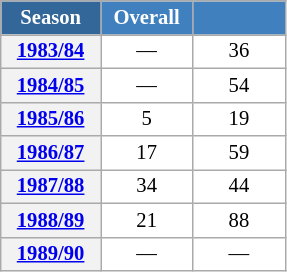<table class="wikitable" style="font-size:86%; text-align:center; border:grey solid 1px; border-collapse:collapse; background:#ffffff;">
<tr>
<th style="background-color:#369; color:white; width:60px;"> Season </th>
<th style="background-color:#4180be; color:white; width:55px;">Overall</th>
<th style="background-color:#4180be; color:white; width:55px;"></th>
</tr>
<tr>
<th scope=row align=center><a href='#'>1983/84</a></th>
<td align=center>—</td>
<td align=center>36</td>
</tr>
<tr>
<th scope=row align=center><a href='#'>1984/85</a></th>
<td align=center>—</td>
<td align=center>54</td>
</tr>
<tr>
<th scope=row align=center><a href='#'>1985/86</a></th>
<td align=center>5</td>
<td align=center>19</td>
</tr>
<tr>
<th scope=row align=center><a href='#'>1986/87</a></th>
<td align=center>17</td>
<td align=center>59</td>
</tr>
<tr>
<th scope=row align=center><a href='#'>1987/88</a></th>
<td align=center>34</td>
<td align=center>44</td>
</tr>
<tr>
<th scope=row align=center><a href='#'>1988/89</a></th>
<td align=center>21</td>
<td align=center>88</td>
</tr>
<tr>
<th scope=row align=center><a href='#'>1989/90</a></th>
<td align=center>—</td>
<td align=center>—</td>
</tr>
</table>
